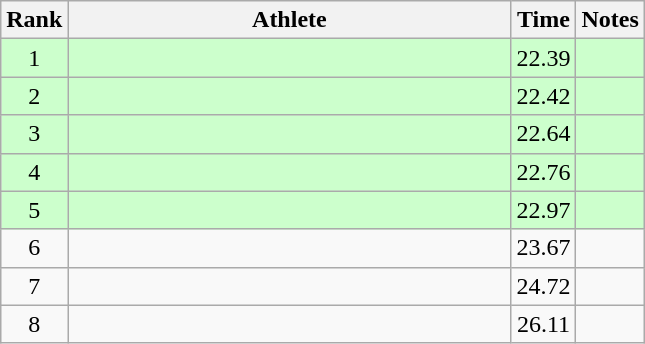<table class="wikitable" style="text-align:center">
<tr>
<th>Rank</th>
<th Style="width:18em">Athlete</th>
<th>Time</th>
<th>Notes</th>
</tr>
<tr style="background:#cfc">
<td>1</td>
<td style="text-align:left"></td>
<td>22.39</td>
<td></td>
</tr>
<tr style="background:#cfc">
<td>2</td>
<td style="text-align:left"></td>
<td>22.42</td>
<td></td>
</tr>
<tr style="background:#cfc">
<td>3</td>
<td style="text-align:left"></td>
<td>22.64</td>
<td></td>
</tr>
<tr style="background:#cfc">
<td>4</td>
<td style="text-align:left"></td>
<td>22.76</td>
<td></td>
</tr>
<tr style="background:#cfc">
<td>5</td>
<td style="text-align:left"></td>
<td>22.97</td>
<td></td>
</tr>
<tr>
<td>6</td>
<td style="text-align:left"></td>
<td>23.67</td>
<td></td>
</tr>
<tr>
<td>7</td>
<td style="text-align:left"></td>
<td>24.72</td>
<td></td>
</tr>
<tr>
<td>8</td>
<td style="text-align:left"></td>
<td>26.11</td>
<td></td>
</tr>
</table>
